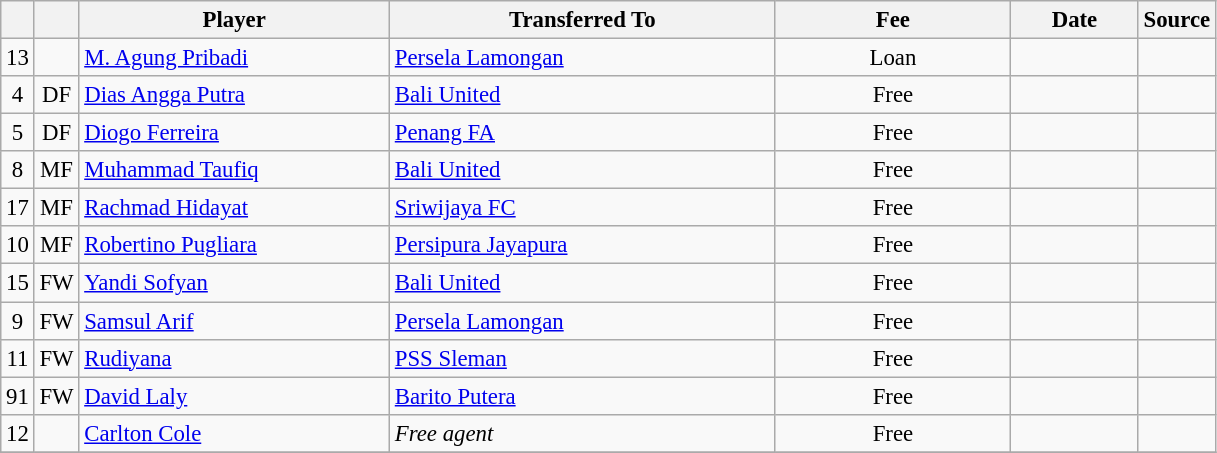<table class="wikitable plainrowheaders sortable" style="font-size:95%">
<tr>
<th></th>
<th></th>
<th scope=col style="width:200px;"><strong>Player</strong></th>
<th scope=col style="width:250px;"><strong>Transferred To</strong></th>
<th scope=col style="width:150px;"><strong>Fee</strong></th>
<th scope=col style="width:78px;"><strong>Date</strong></th>
<th><strong>Source</strong></th>
</tr>
<tr>
<td align=center>13</td>
<td align=center></td>
<td> <a href='#'>M. Agung Pribadi</a></td>
<td> <a href='#'>Persela Lamongan</a></td>
<td align=center>Loan</td>
<td align=center></td>
<td align=center></td>
</tr>
<tr>
<td align=center>4</td>
<td align=center>DF</td>
<td> <a href='#'>Dias Angga Putra</a></td>
<td> <a href='#'>Bali United</a></td>
<td align=center>Free</td>
<td align=center></td>
<td align=center></td>
</tr>
<tr>
<td align=center>5</td>
<td align=center>DF</td>
<td> <a href='#'>Diogo Ferreira</a></td>
<td> <a href='#'>Penang FA</a></td>
<td align=center>Free</td>
<td align=center></td>
<td align=center></td>
</tr>
<tr>
<td align=center>8</td>
<td align=center>MF</td>
<td> <a href='#'>Muhammad Taufiq</a></td>
<td> <a href='#'>Bali United</a></td>
<td align=center>Free</td>
<td align=center></td>
<td align=center></td>
</tr>
<tr>
<td align=center>17</td>
<td align=center>MF</td>
<td> <a href='#'>Rachmad Hidayat</a></td>
<td> <a href='#'>Sriwijaya FC</a></td>
<td align=center>Free</td>
<td align=center></td>
<td align=center></td>
</tr>
<tr>
<td align=center>10</td>
<td align=center>MF</td>
<td> <a href='#'>Robertino Pugliara</a></td>
<td> <a href='#'>Persipura Jayapura</a></td>
<td align=center>Free</td>
<td align=center></td>
<td align=center></td>
</tr>
<tr>
<td align=center>15</td>
<td align=center>FW</td>
<td> <a href='#'>Yandi Sofyan</a></td>
<td> <a href='#'>Bali United</a></td>
<td align=center>Free</td>
<td align=center></td>
<td align=center></td>
</tr>
<tr>
<td align=center>9</td>
<td align=center>FW</td>
<td> <a href='#'>Samsul Arif</a></td>
<td> <a href='#'>Persela Lamongan</a></td>
<td align=center>Free</td>
<td align=center></td>
<td align=center></td>
</tr>
<tr>
<td align=center>11</td>
<td align=center>FW</td>
<td> <a href='#'>Rudiyana</a></td>
<td> <a href='#'>PSS Sleman</a></td>
<td align=center>Free</td>
<td align=center></td>
<td align=center></td>
</tr>
<tr>
<td align=center>91</td>
<td align=center>FW</td>
<td> <a href='#'>David Laly</a></td>
<td> <a href='#'>Barito Putera</a></td>
<td align=center>Free</td>
<td align=center></td>
<td align=center></td>
</tr>
<tr>
<td align=center>12</td>
<td align=center></td>
<td> <a href='#'>Carlton Cole</a></td>
<td><em>Free agent</em></td>
<td align=center>Free</td>
<td align=center></td>
<td align=center></td>
</tr>
<tr>
</tr>
</table>
